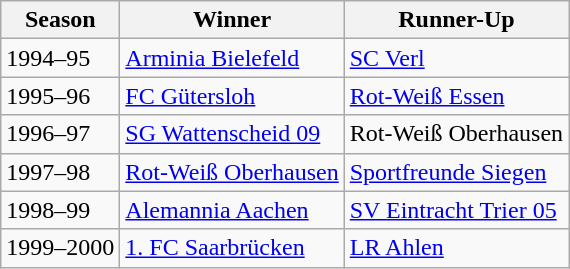<table class="wikitable">
<tr>
<th>Season</th>
<th>Winner</th>
<th>Runner-Up</th>
</tr>
<tr>
<td>1994–95</td>
<td><a href='#'>Arminia Bielefeld</a></td>
<td><a href='#'>SC Verl</a></td>
</tr>
<tr>
<td>1995–96</td>
<td><a href='#'>FC Gütersloh</a></td>
<td><a href='#'>Rot-Weiß Essen</a></td>
</tr>
<tr>
<td>1996–97</td>
<td><a href='#'>SG Wattenscheid 09</a></td>
<td>Rot-Weiß Oberhausen</td>
</tr>
<tr>
<td>1997–98</td>
<td><a href='#'>Rot-Weiß Oberhausen</a></td>
<td><a href='#'>Sportfreunde Siegen</a></td>
</tr>
<tr>
<td>1998–99</td>
<td><a href='#'>Alemannia Aachen</a></td>
<td><a href='#'>SV Eintracht Trier 05</a></td>
</tr>
<tr>
<td>1999–2000</td>
<td><a href='#'>1. FC Saarbrücken</a></td>
<td><a href='#'>LR Ahlen</a></td>
</tr>
</table>
